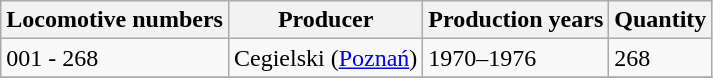<table class="wikitable">
<tr>
<th><strong>Locomotive numbers</strong></th>
<th><strong>Producer</strong></th>
<th><strong>Production years</strong></th>
<th><strong>Quantity</strong></th>
</tr>
<tr>
<td>001 - 268</td>
<td>Cegielski (<a href='#'>Poznań</a>)</td>
<td>1970–1976</td>
<td>268</td>
</tr>
<tr>
</tr>
</table>
